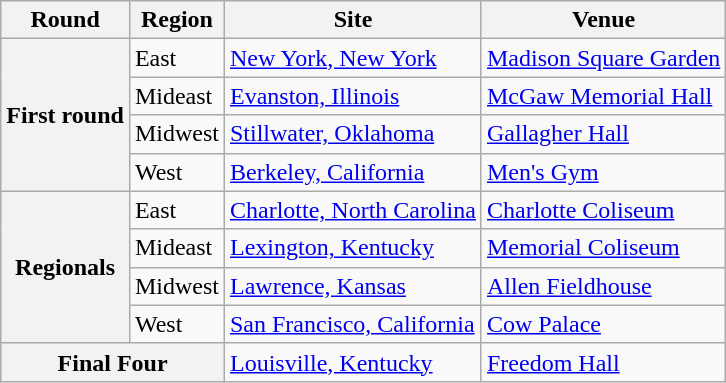<table class="wikitable">
<tr>
<th>Round</th>
<th>Region</th>
<th>Site</th>
<th>Venue</th>
</tr>
<tr>
<th rowspan="4">First round</th>
<td>East</td>
<td><a href='#'>New York, New York</a></td>
<td><a href='#'>Madison Square Garden</a></td>
</tr>
<tr>
<td>Mideast</td>
<td><a href='#'>Evanston, Illinois</a></td>
<td><a href='#'>McGaw Memorial Hall</a></td>
</tr>
<tr>
<td>Midwest</td>
<td><a href='#'>Stillwater, Oklahoma</a></td>
<td><a href='#'>Gallagher Hall</a></td>
</tr>
<tr>
<td>West</td>
<td><a href='#'>Berkeley, California</a></td>
<td><a href='#'>Men's Gym</a></td>
</tr>
<tr>
<th rowspan="4">Regionals</th>
<td>East</td>
<td><a href='#'>Charlotte, North Carolina</a></td>
<td><a href='#'>Charlotte Coliseum</a></td>
</tr>
<tr>
<td>Mideast</td>
<td><a href='#'>Lexington, Kentucky</a></td>
<td><a href='#'>Memorial Coliseum</a></td>
</tr>
<tr>
<td>Midwest</td>
<td><a href='#'>Lawrence, Kansas</a></td>
<td><a href='#'>Allen Fieldhouse</a></td>
</tr>
<tr>
<td>West</td>
<td><a href='#'>San Francisco, California</a></td>
<td><a href='#'>Cow Palace</a></td>
</tr>
<tr>
<th colspan="2">Final Four</th>
<td><a href='#'>Louisville, Kentucky</a></td>
<td><a href='#'>Freedom Hall</a></td>
</tr>
</table>
